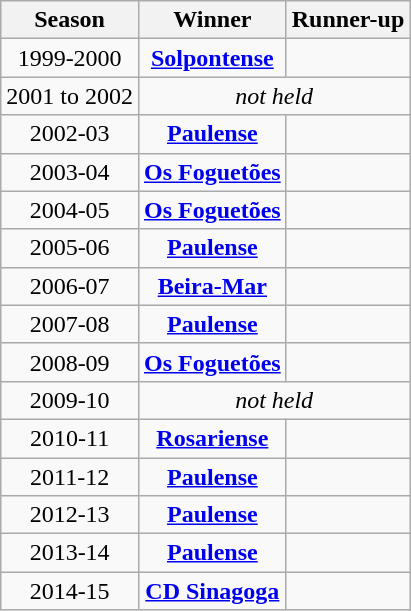<table class="wikitable" style="text-align: center; font-size:100%">
<tr>
<th>Season</th>
<th>Winner</th>
<th>Runner-up</th>
</tr>
<tr>
<td>1999-2000</td>
<td><strong><a href='#'>Solpontense</a></strong></td>
<td></td>
</tr>
<tr>
<td>2001 to 2002</td>
<td colspan=2><em>not held</em></td>
</tr>
<tr>
<td>2002-03</td>
<td><strong><a href='#'>Paulense</a></strong></td>
<td></td>
</tr>
<tr>
<td>2003-04</td>
<td><strong><a href='#'>Os Foguetões</a></strong></td>
<td></td>
</tr>
<tr>
<td>2004-05</td>
<td><strong><a href='#'>Os Foguetões</a></strong></td>
<td></td>
</tr>
<tr>
<td>2005-06</td>
<td><strong><a href='#'>Paulense</a></strong></td>
<td></td>
</tr>
<tr>
<td>2006-07</td>
<td><strong><a href='#'>Beira-Mar</a></strong></td>
<td></td>
</tr>
<tr>
<td>2007-08</td>
<td><strong><a href='#'>Paulense</a></strong></td>
<td></td>
</tr>
<tr>
<td>2008-09</td>
<td><strong><a href='#'>Os Foguetões</a></strong></td>
<td></td>
</tr>
<tr>
<td>2009-10</td>
<td colspan=2><em>not held</em></td>
</tr>
<tr>
<td>2010-11</td>
<td><strong><a href='#'>Rosariense</a></strong></td>
<td></td>
</tr>
<tr>
<td>2011-12</td>
<td><strong><a href='#'>Paulense</a></strong></td>
<td></td>
</tr>
<tr>
<td>2012-13</td>
<td><strong><a href='#'>Paulense</a></strong></td>
<td></td>
</tr>
<tr>
<td>2013-14</td>
<td><strong><a href='#'>Paulense</a></strong></td>
<td></td>
</tr>
<tr>
<td>2014-15</td>
<td><strong><a href='#'>CD Sinagoga</a></strong></td>
<td></td>
</tr>
</table>
